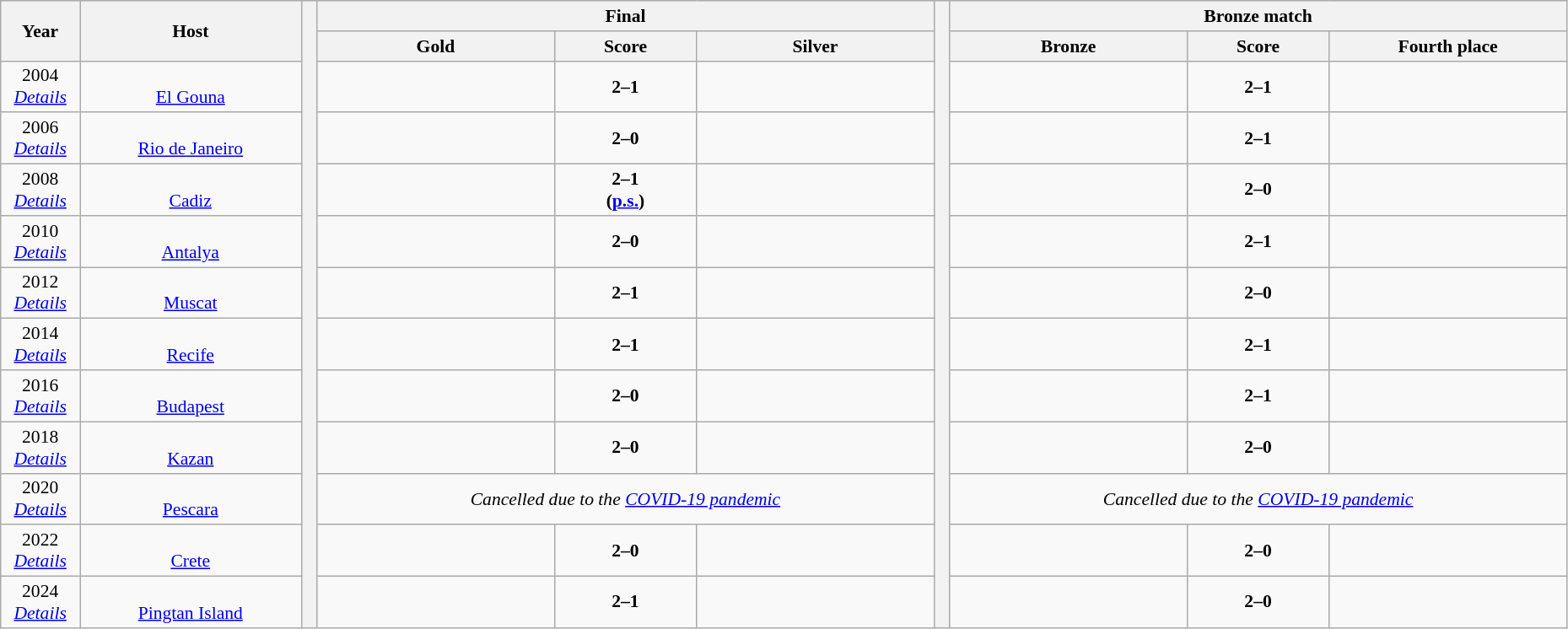<table class="wikitable" style="font-size:90%; width: 98%; text-align: center;">
<tr>
<th rowspan=2 width=5%>Year</th>
<th rowspan=2 width=14%>Host</th>
<th rowspan="13" width="1%" bgcolor="ffffff"></th>
<th colspan=3>Final</th>
<th width=1% rowspan=13 bgcolor=ffffff></th>
<th colspan=3>Bronze match</th>
</tr>
<tr>
<th width=15%>Gold</th>
<th width=9%>Score</th>
<th width=15%>Silver</th>
<th width=15%>Bronze</th>
<th width=9%>Score</th>
<th width=15%>Fourth place</th>
</tr>
<tr>
<td>2004 <br> <em><a href='#'>Details</a></em></td>
<td><br><a href='#'>El Gouna</a></td>
<td><strong></strong></td>
<td><strong>2–1</strong></td>
<td></td>
<td></td>
<td><strong>2–1</strong></td>
<td></td>
</tr>
<tr>
<td>2006 <br> <em><a href='#'>Details</a></em></td>
<td><br><a href='#'>Rio de Janeiro</a></td>
<td><strong></strong></td>
<td><strong>2–0</strong></td>
<td></td>
<td></td>
<td><strong>2–1</strong></td>
<td></td>
</tr>
<tr>
<td>2008 <br> <em><a href='#'>Details</a></em></td>
<td><br><a href='#'>Cadiz</a></td>
<td><strong></strong></td>
<td><strong>2–1 <br>(<a href='#'>p.s.</a>)</strong></td>
<td></td>
<td></td>
<td><strong>2–0</strong></td>
<td></td>
</tr>
<tr>
<td>2010 <br> <em><a href='#'>Details</a></em></td>
<td><br><a href='#'>Antalya</a></td>
<td><strong></strong></td>
<td><strong>2–0</strong></td>
<td></td>
<td></td>
<td><strong>2–1</strong></td>
<td></td>
</tr>
<tr>
<td>2012 <br> <em><a href='#'>Details</a></em></td>
<td><br><a href='#'>Muscat</a></td>
<td><strong></strong></td>
<td><strong>2–1</strong></td>
<td></td>
<td></td>
<td><strong>2–0</strong></td>
<td></td>
</tr>
<tr>
<td>2014 <br> <em><a href='#'>Details</a></em></td>
<td><br><a href='#'>Recife</a></td>
<td><strong></strong></td>
<td><strong>2–1</strong></td>
<td></td>
<td></td>
<td><strong>2–1</strong></td>
<td></td>
</tr>
<tr>
<td>2016 <br> <em><a href='#'>Details</a></em></td>
<td><br><a href='#'>Budapest</a></td>
<td><strong></strong></td>
<td><strong>2–0</strong></td>
<td></td>
<td></td>
<td><strong>2–1</strong></td>
<td></td>
</tr>
<tr>
<td>2018 <br> <em><a href='#'>Details</a></em></td>
<td><br><a href='#'>Kazan</a></td>
<td><strong></strong></td>
<td><strong>2–0</strong></td>
<td></td>
<td></td>
<td><strong>2–0</strong></td>
<td></td>
</tr>
<tr>
<td>2020 <br> <em><a href='#'>Details</a></em></td>
<td><br><a href='#'>Pescara</a></td>
<td colspan=3><em>Cancelled due to the <a href='#'>COVID-19 pandemic</a></em></td>
<td colspan=3><em>Cancelled due to the <a href='#'>COVID-19 pandemic</a></em></td>
</tr>
<tr>
<td>2022 <br> <em><a href='#'>Details</a></em></td>
<td><br><a href='#'>Crete</a></td>
<td><strong></strong></td>
<td><strong>2–0</strong></td>
<td></td>
<td></td>
<td><strong>2–0</strong></td>
<td></td>
</tr>
<tr>
<td>2024 <br> <em><a href='#'>Details</a></em></td>
<td><br><a href='#'>Pingtan Island</a></td>
<td><strong></strong></td>
<td><strong>2–1</strong></td>
<td></td>
<td></td>
<td><strong>2–0</strong></td>
<td></td>
</tr>
</table>
